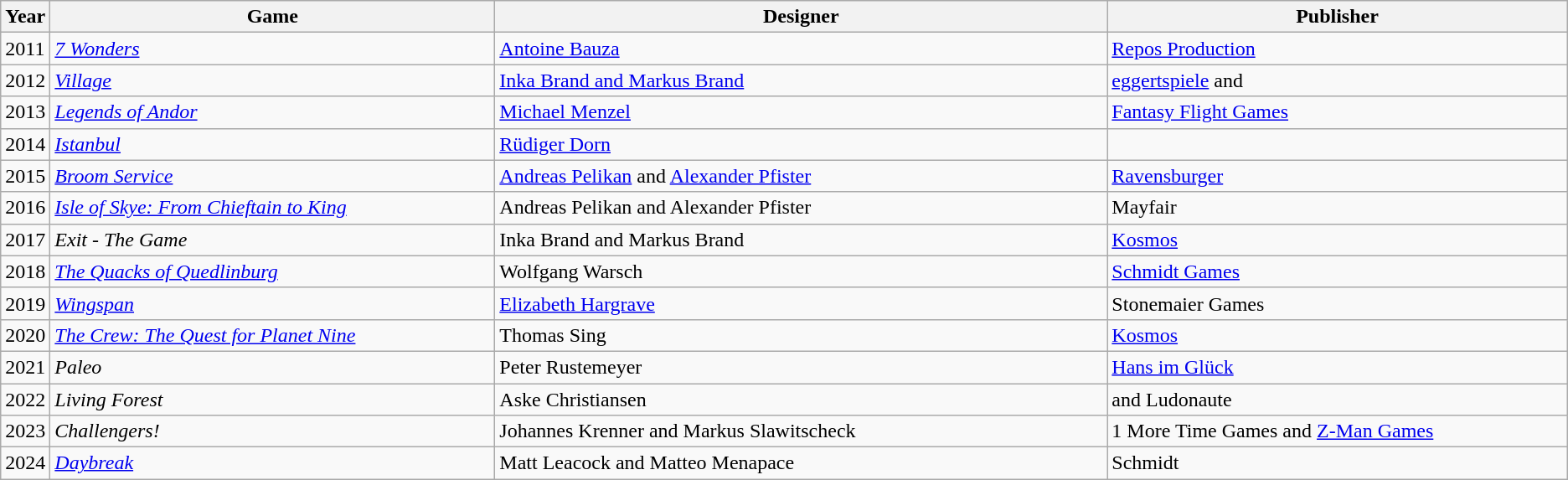<table class="wikitable sortable">
<tr>
<th style="width:1%;">Year</th>
<th style="width:29%;">Game</th>
<th style="width:40%;">Designer</th>
<th style="width:30%;">Publisher</th>
</tr>
<tr>
<td>2011</td>
<td><a href='#'><em>7 Wonders</em></a></td>
<td><a href='#'>Antoine Bauza</a></td>
<td><a href='#'>Repos Production</a></td>
</tr>
<tr>
<td>2012</td>
<td><a href='#'><em>Village</em></a></td>
<td><a href='#'>Inka Brand and Markus Brand</a></td>
<td><a href='#'>eggertspiele</a> and </td>
</tr>
<tr>
<td>2013</td>
<td><a href='#'><em>Legends of Andor</em></a></td>
<td><a href='#'>Michael Menzel</a></td>
<td><a href='#'>Fantasy Flight Games</a></td>
</tr>
<tr>
<td>2014</td>
<td><a href='#'><em>Istanbul</em></a></td>
<td><a href='#'>Rüdiger Dorn</a></td>
<td></td>
</tr>
<tr>
<td>2015</td>
<td><a href='#'><em>Broom Service</em></a></td>
<td><a href='#'>Andreas Pelikan</a> and <a href='#'>Alexander Pfister</a></td>
<td><a href='#'>Ravensburger</a></td>
</tr>
<tr>
<td>2016</td>
<td><em><a href='#'>Isle of Skye: From Chieftain to King</a></em></td>
<td>Andreas Pelikan and Alexander Pfister</td>
<td>Mayfair</td>
</tr>
<tr>
<td>2017</td>
<td><em>Exit - The Game</em></td>
<td>Inka Brand and Markus Brand</td>
<td><a href='#'>Kosmos</a></td>
</tr>
<tr>
<td>2018</td>
<td><em><a href='#'>The Quacks of Quedlinburg</a></em></td>
<td>Wolfgang Warsch</td>
<td><a href='#'>Schmidt Games</a></td>
</tr>
<tr>
<td>2019</td>
<td><a href='#'><em>Wingspan</em></a></td>
<td><a href='#'>Elizabeth Hargrave</a></td>
<td>Stonemaier Games</td>
</tr>
<tr>
<td>2020</td>
<td><a href='#'><em>The Crew: The Quest for Planet Nine</em></a></td>
<td>Thomas Sing</td>
<td><a href='#'>Kosmos</a></td>
</tr>
<tr>
<td>2021</td>
<td><em>Paleo</em></td>
<td>Peter Rustemeyer</td>
<td><a href='#'>Hans im Glück</a></td>
</tr>
<tr>
<td>2022</td>
<td><em>Living Forest</em></td>
<td>Aske Christiansen</td>
<td> and Ludonaute</td>
</tr>
<tr>
<td>2023</td>
<td><em>Challengers!</em></td>
<td>Johannes Krenner and Markus Slawitscheck</td>
<td>1 More Time Games and <a href='#'>Z-Man Games</a></td>
</tr>
<tr>
<td>2024</td>
<td><a href='#'><em>Daybreak</em></a></td>
<td>Matt Leacock and Matteo Menapace</td>
<td>Schmidt</td>
</tr>
</table>
